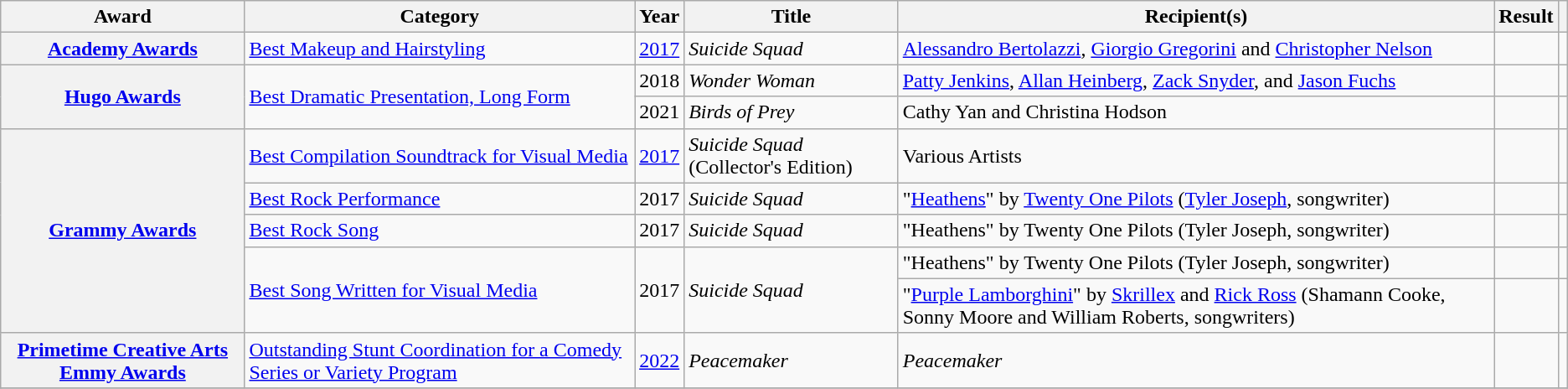<table class="wikitable plainrowheaders">
<tr>
<th scope="col">Award</th>
<th scope="col">Category</th>
<th scope="col">Year</th>
<th scope="col">Title</th>
<th scope="col">Recipient(s)</th>
<th scope="col">Result</th>
<th scope="col" class="unsortable"></th>
</tr>
<tr>
<th scope="row"><a href='#'>Academy Awards</a></th>
<td><a href='#'>Best Makeup and Hairstyling</a></td>
<td><a href='#'>2017</a></td>
<td><em>Suicide Squad</em></td>
<td><a href='#'>Alessandro Bertolazzi</a>, <a href='#'>Giorgio Gregorini</a> and <a href='#'>Christopher Nelson</a></td>
<td></td>
<td style="text-align:center;"></td>
</tr>
<tr>
<th rowspan="2" scope="rowgroup"><a href='#'>Hugo Awards</a></th>
<td rowspan="2"><a href='#'>Best Dramatic Presentation, Long Form</a></td>
<td>2018</td>
<td><em>Wonder Woman</em></td>
<td><a href='#'>Patty Jenkins</a>, <a href='#'>Allan Heinberg</a>, <a href='#'>Zack Snyder</a>, and <a href='#'>Jason Fuchs</a></td>
<td></td>
<td style="text-align:center;"></td>
</tr>
<tr>
<td>2021</td>
<td><em>Birds of Prey</em></td>
<td>Cathy Yan and Christina Hodson</td>
<td></td>
<td style="text-align:center;"></td>
</tr>
<tr>
<th rowspan="5" scope="rowgroup"><a href='#'>Grammy Awards</a></th>
<td><a href='#'>Best Compilation Soundtrack for Visual Media</a></td>
<td><a href='#'>2017</a></td>
<td><em>Suicide Squad</em> (Collector's Edition)</td>
<td>Various Artists</td>
<td></td>
<td style="text-align:center;"></td>
</tr>
<tr>
<td><a href='#'>Best Rock Performance</a></td>
<td>2017</td>
<td><em>Suicide Squad</em></td>
<td>"<a href='#'>Heathens</a>" by <a href='#'>Twenty One Pilots</a> (<a href='#'>Tyler Joseph</a>, songwriter)</td>
<td></td>
<td style="text-align:center;"></td>
</tr>
<tr>
<td><a href='#'>Best Rock Song</a></td>
<td>2017</td>
<td><em>Suicide Squad</em></td>
<td>"Heathens" by Twenty One Pilots (Tyler Joseph, songwriter)</td>
<td></td>
<td style="text-align:center;"></td>
</tr>
<tr>
<td rowspan="2"><a href='#'>Best Song Written for Visual Media</a></td>
<td rowspan="2">2017</td>
<td rowspan="2"><em>Suicide Squad</em></td>
<td>"Heathens" by Twenty One Pilots (Tyler Joseph, songwriter)</td>
<td></td>
<td style="text-align:center;"></td>
</tr>
<tr>
<td>"<a href='#'>Purple Lamborghini</a>" by <a href='#'>Skrillex</a> and <a href='#'>Rick Ross</a> (Shamann Cooke, Sonny Moore and William Roberts, songwriters)</td>
<td></td>
<td style="text-align:center;"></td>
</tr>
<tr>
<th scope="row"><a href='#'>Primetime Creative Arts Emmy Awards</a></th>
<td><a href='#'>Outstanding Stunt Coordination for a Comedy Series or Variety Program</a></td>
<td><a href='#'>2022</a></td>
<td><em>Peacemaker</em></td>
<td><em>Peacemaker</em></td>
<td></td>
<td style="text-align:center;"></td>
</tr>
<tr>
</tr>
</table>
